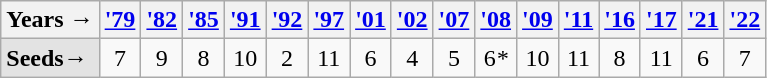<table class="wikitable">
<tr>
<th>Years →</th>
<th><a href='#'>'79</a></th>
<th><a href='#'>'82</a></th>
<th><a href='#'>'85</a></th>
<th><a href='#'>'91</a></th>
<th><a href='#'>'92</a></th>
<th><a href='#'>'97</a></th>
<th><a href='#'>'01</a></th>
<th><a href='#'>'02</a></th>
<th><a href='#'>'07</a></th>
<th><a href='#'>'08</a></th>
<th><a href='#'>'09</a></th>
<th><a href='#'>'11</a></th>
<th><a href='#'>'16</a></th>
<th><a href='#'>'17</a></th>
<th><a href='#'>'21</a></th>
<th><a href='#'>'22</a></th>
</tr>
<tr align=center>
<td style="text-align:left; background:#e3e3e3;"><strong>Seeds→</strong></td>
<td>7</td>
<td>9</td>
<td>8</td>
<td>10</td>
<td>2</td>
<td>11</td>
<td>6</td>
<td>4</td>
<td>5</td>
<td>6<em>*</em></td>
<td>10</td>
<td>11</td>
<td>8</td>
<td>11</td>
<td>6</td>
<td>7</td>
</tr>
</table>
